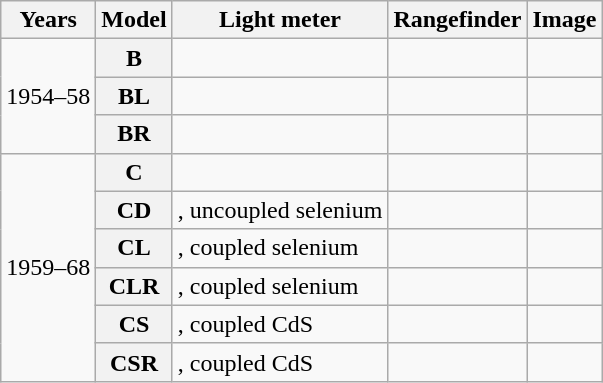<table class=wikitable style="font-size:100%;text-align:left">
<tr>
<th>Years</th>
<th>Model</th>
<th>Light meter</th>
<th>Rangefinder</th>
<th>Image</th>
</tr>
<tr>
<td rowspan=3>1954–58</td>
<th>B</th>
<td></td>
<td></td>
<td></td>
</tr>
<tr>
<th>BL</th>
<td></td>
<td></td>
<td></td>
</tr>
<tr>
<th>BR</th>
<td></td>
<td></td>
<td></td>
</tr>
<tr>
<td rowspan=6>1959–68</td>
<th>C</th>
<td></td>
<td></td>
<td></td>
</tr>
<tr>
<th>CD</th>
<td>, uncoupled selenium</td>
<td></td>
<td></td>
</tr>
<tr>
<th>CL</th>
<td>, coupled selenium</td>
<td></td>
<td></td>
</tr>
<tr>
<th>CLR</th>
<td>, coupled selenium</td>
<td></td>
<td></td>
</tr>
<tr>
<th>CS</th>
<td>, coupled CdS</td>
<td></td>
<td></td>
</tr>
<tr>
<th>CSR</th>
<td>, coupled CdS</td>
<td></td>
<td></td>
</tr>
</table>
